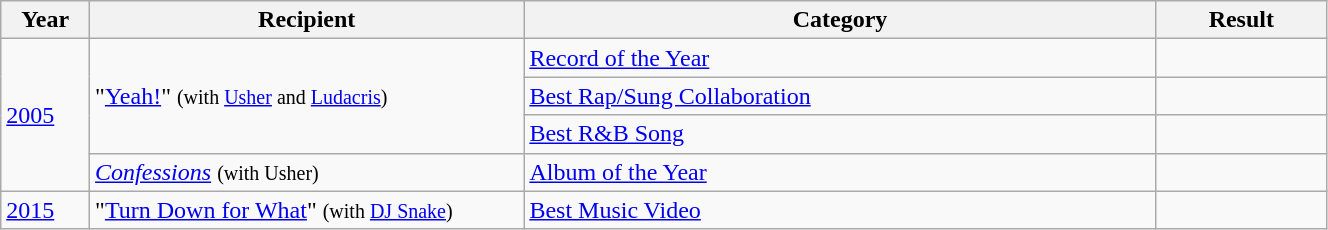<table style="width:70%;" class="wikitable sortable">
<tr>
<th style="width:33px;">Year</th>
<th style="width:190px;">Recipient</th>
<th style="width:280px;">Category</th>
<th style="width:70px;">Result</th>
</tr>
<tr>
<td rowspan="4"><a href='#'>2005</a></td>
<td rowspan="3">"<a href='#'>Yeah!</a>" <small>(with <a href='#'>Usher</a> and <a href='#'>Ludacris</a>)</small></td>
<td><a href='#'>Record of the Year</a></td>
<td></td>
</tr>
<tr>
<td><a href='#'>Best Rap/Sung Collaboration</a></td>
<td></td>
</tr>
<tr>
<td><a href='#'>Best R&B Song</a></td>
<td></td>
</tr>
<tr>
<td rowspan="1"><em><a href='#'>Confessions</a></em> <small>(with Usher)</small></td>
<td><a href='#'>Album of the Year</a></td>
<td></td>
</tr>
<tr>
<td><a href='#'>2015</a></td>
<td>"<a href='#'>Turn Down for What</a>" <small>(with <a href='#'>DJ Snake</a>)</small></td>
<td><a href='#'>Best Music Video</a></td>
<td></td>
</tr>
</table>
